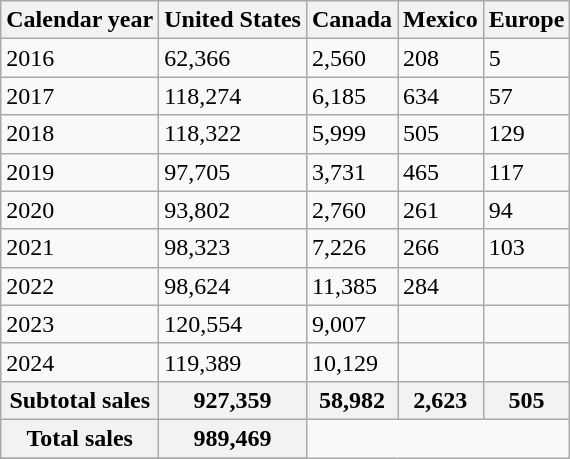<table class="wikitable">
<tr>
<th>Calendar year</th>
<th>United States</th>
<th>Canada</th>
<th>Mexico</th>
<th>Europe</th>
</tr>
<tr>
<td>2016</td>
<td>62,366</td>
<td>2,560</td>
<td>208</td>
<td>5</td>
</tr>
<tr>
<td>2017</td>
<td>118,274</td>
<td>6,185</td>
<td>634</td>
<td>57</td>
</tr>
<tr>
<td>2018</td>
<td>118,322</td>
<td>5,999</td>
<td>505</td>
<td>129</td>
</tr>
<tr>
<td>2019</td>
<td>97,705</td>
<td>3,731</td>
<td>465</td>
<td>117</td>
</tr>
<tr>
<td>2020</td>
<td>93,802</td>
<td>2,760</td>
<td>261</td>
<td>94</td>
</tr>
<tr>
<td>2021</td>
<td>98,323</td>
<td>7,226</td>
<td>266</td>
<td>103</td>
</tr>
<tr>
<td>2022</td>
<td>98,624</td>
<td>11,385</td>
<td>284</td>
<td></td>
</tr>
<tr>
<td>2023</td>
<td>120,554</td>
<td>9,007</td>
<td></td>
<td></td>
</tr>
<tr>
<td>2024</td>
<td>119,389</td>
<td>10,129</td>
<td></td>
<td></td>
</tr>
<tr>
<th>Subtotal sales</th>
<th>927,359</th>
<th>58,982</th>
<th>2,623</th>
<th>505</th>
</tr>
<tr>
<th>Total sales</th>
<th>989,469</th>
</tr>
<tr>
</tr>
</table>
